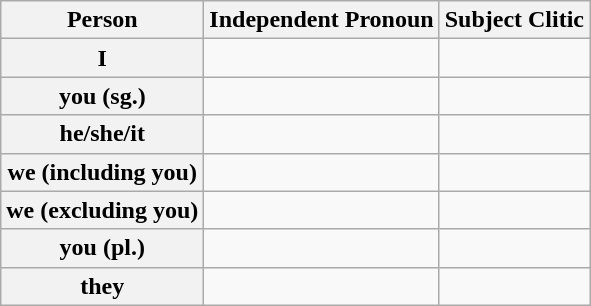<table class="wikitable" style="text-align: center;">
<tr>
<th>Person</th>
<th>Independent Pronoun</th>
<th>Subject Clitic</th>
</tr>
<tr>
<th>I</th>
<td></td>
<td></td>
</tr>
<tr>
<th>you (sg.)</th>
<td></td>
<td></td>
</tr>
<tr>
<th>he/she/it</th>
<td></td>
<td></td>
</tr>
<tr>
<th>we (including you)</th>
<td></td>
<td></td>
</tr>
<tr>
<th>we (excluding you)</th>
<td></td>
<td></td>
</tr>
<tr>
<th>you (pl.)</th>
<td></td>
<td></td>
</tr>
<tr>
<th>they</th>
<td></td>
<td></td>
</tr>
</table>
